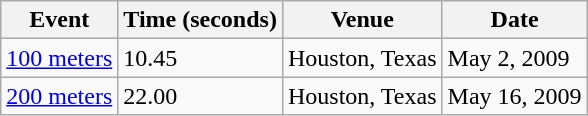<table class="wikitable">
<tr>
<th>Event</th>
<th>Time (seconds)</th>
<th>Venue</th>
<th>Date</th>
</tr>
<tr>
<td><a href='#'>100 meters</a></td>
<td>10.45</td>
<td>Houston, Texas</td>
<td>May 2, 2009</td>
</tr>
<tr>
<td><a href='#'>200 meters</a></td>
<td>22.00</td>
<td>Houston, Texas</td>
<td>May 16, 2009</td>
</tr>
</table>
